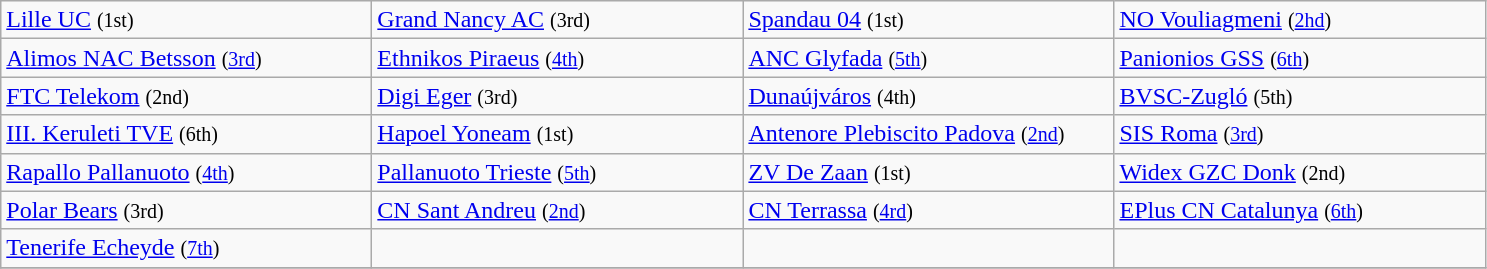<table class="wikitable">
<tr>
<td width=240px> <a href='#'>Lille UC</a> <small>(1st)</small></td>
<td width=240px> <a href='#'>Grand Nancy AC</a> <small>(3rd)</small></td>
<td width=240px> <a href='#'>Spandau 04</a> <small>(1st)</small></td>
<td width=240px> <a href='#'>NO Vouliagmeni</a> <small>(<a href='#'>2hd</a>)</small></td>
</tr>
<tr>
<td> <a href='#'>Alimos NAC Betsson</a> <small>(<a href='#'>3rd</a>)</small></td>
<td> <a href='#'>Ethnikos Piraeus</a> <small>(<a href='#'>4th</a>)</small></td>
<td> <a href='#'>ANC Glyfada</a> <small>(<a href='#'>5th</a>)</small></td>
<td> <a href='#'>Panionios GSS</a> <small>(<a href='#'>6th</a>)</small></td>
</tr>
<tr>
<td> <a href='#'>FTC Telekom</a> <small>(2nd)</small></td>
<td> <a href='#'>Digi Eger</a> <small>(3rd)</small></td>
<td> <a href='#'>Dunaújváros</a> <small>(4th)</small></td>
<td> <a href='#'>BVSC-Zugló</a> <small>(5th)</small></td>
</tr>
<tr>
<td> <a href='#'>III. Keruleti TVE</a> <small>(6th)</small></td>
<td> <a href='#'>Hapoel Yoneam</a> <small>(1st)</small></td>
<td> <a href='#'>Antenore Plebiscito Padova</a> <small>(<a href='#'>2nd</a>)</small></td>
<td> <a href='#'>SIS Roma</a> <small>(<a href='#'>3rd</a>)</small></td>
</tr>
<tr>
<td> <a href='#'>Rapallo Pallanuoto</a> <small>(<a href='#'>4th</a>)</small></td>
<td> <a href='#'>Pallanuoto Trieste</a> <small>(<a href='#'>5th</a>)</small></td>
<td> <a href='#'>ZV De Zaan</a> <small>(1st)</small></td>
<td> <a href='#'>Widex GZC Donk</a> <small>(2nd)</small></td>
</tr>
<tr>
<td> <a href='#'>Polar Bears</a> <small>(3rd)</small></td>
<td> <a href='#'>CN Sant Andreu</a> <small>(<a href='#'>2nd</a>)</small></td>
<td> <a href='#'>CN Terrassa</a> <small>(<a href='#'>4rd</a>)</small></td>
<td> <a href='#'>EPlus CN Catalunya</a> <small>(<a href='#'>6th</a>)</small></td>
</tr>
<tr>
<td> <a href='#'>Tenerife Echeyde</a> <small>(<a href='#'>7th</a>)</small></td>
<td></td>
<td></td>
<td></td>
</tr>
<tr>
</tr>
</table>
